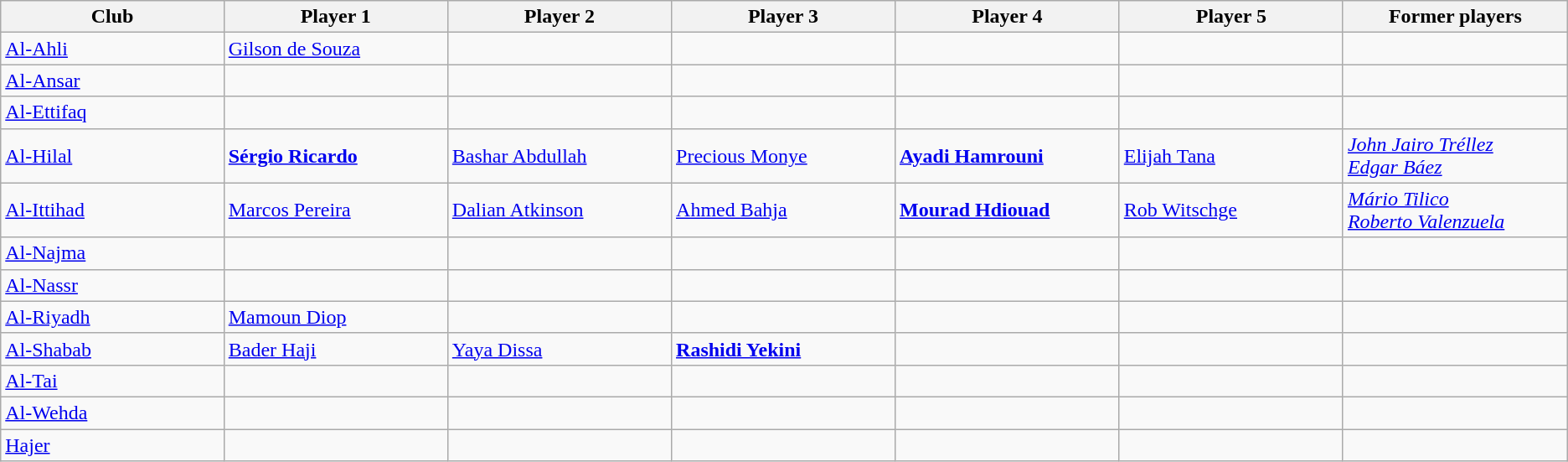<table class="wikitable">
<tr>
<th width="175">Club</th>
<th width="175">Player 1</th>
<th width="175">Player 2</th>
<th width="175">Player 3</th>
<th width="175">Player 4</th>
<th width="175">Player 5</th>
<th width="175">Former players</th>
</tr>
<tr>
<td><a href='#'>Al-Ahli</a></td>
<td> <a href='#'>Gilson de Souza</a></td>
<td></td>
<td></td>
<td></td>
<td></td>
<td></td>
</tr>
<tr>
<td><a href='#'>Al-Ansar</a></td>
<td></td>
<td></td>
<td></td>
<td></td>
<td></td>
<td></td>
</tr>
<tr>
<td><a href='#'>Al-Ettifaq</a></td>
<td></td>
<td></td>
<td></td>
<td></td>
<td></td>
<td></td>
</tr>
<tr>
<td><a href='#'>Al-Hilal</a></td>
<td> <strong><a href='#'>Sérgio Ricardo</a></strong></td>
<td> <a href='#'>Bashar Abdullah</a></td>
<td> <a href='#'>Precious Monye</a></td>
<td> <strong><a href='#'>Ayadi Hamrouni</a></strong></td>
<td> <a href='#'>Elijah Tana</a></td>
<td> <em><a href='#'>John Jairo Tréllez</a></em> <br>  <em><a href='#'>Edgar Báez</a></em></td>
</tr>
<tr>
<td><a href='#'>Al-Ittihad</a></td>
<td> <a href='#'>Marcos Pereira</a></td>
<td> <a href='#'>Dalian Atkinson</a></td>
<td> <a href='#'>Ahmed Bahja</a></td>
<td> <strong><a href='#'>Mourad Hdiouad</a></strong></td>
<td> <a href='#'>Rob Witschge</a></td>
<td> <em><a href='#'>Mário Tilico</a></em> <br>  <em><a href='#'>Roberto Valenzuela</a></em></td>
</tr>
<tr>
<td><a href='#'>Al-Najma</a></td>
<td></td>
<td></td>
<td></td>
<td></td>
<td></td>
<td></td>
</tr>
<tr>
<td><a href='#'>Al-Nassr</a></td>
<td></td>
<td></td>
<td></td>
<td></td>
<td></td>
<td></td>
</tr>
<tr>
<td><a href='#'>Al-Riyadh</a></td>
<td> <a href='#'>Mamoun Diop</a></td>
<td></td>
<td></td>
<td></td>
<td></td>
<td></td>
</tr>
<tr>
<td><a href='#'>Al-Shabab</a></td>
<td> <a href='#'>Bader Haji</a></td>
<td> <a href='#'>Yaya Dissa</a></td>
<td> <strong><a href='#'>Rashidi Yekini</a></strong></td>
<td></td>
<td></td>
<td></td>
</tr>
<tr>
<td><a href='#'>Al-Tai</a></td>
<td></td>
<td></td>
<td></td>
<td></td>
<td></td>
<td></td>
</tr>
<tr>
<td><a href='#'>Al-Wehda</a></td>
<td></td>
<td></td>
<td></td>
<td></td>
<td></td>
<td></td>
</tr>
<tr>
<td><a href='#'>Hajer</a></td>
<td></td>
<td></td>
<td></td>
<td></td>
<td></td>
<td></td>
</tr>
</table>
